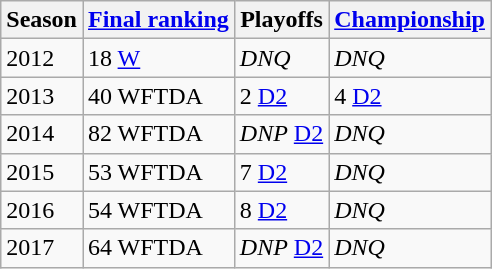<table class="wikitable sortable">
<tr>
<th>Season</th>
<th><a href='#'>Final ranking</a></th>
<th>Playoffs</th>
<th><a href='#'>Championship</a></th>
</tr>
<tr>
<td>2012</td>
<td>18 <a href='#'>W</a></td>
<td><em>DNQ</em></td>
<td><em>DNQ</em></td>
</tr>
<tr>
<td>2013</td>
<td>40 WFTDA</td>
<td>2 <a href='#'>D2</a></td>
<td>4 <a href='#'>D2</a></td>
</tr>
<tr>
<td>2014</td>
<td>82 WFTDA</td>
<td><em>DNP</em> <a href='#'>D2</a></td>
<td><em>DNQ</em></td>
</tr>
<tr>
<td>2015</td>
<td>53 WFTDA</td>
<td>7 <a href='#'>D2</a></td>
<td><em>DNQ</em></td>
</tr>
<tr>
<td>2016</td>
<td>54 WFTDA</td>
<td>8 <a href='#'>D2</a></td>
<td><em>DNQ</em></td>
</tr>
<tr>
<td>2017</td>
<td>64 WFTDA</td>
<td><em>DNP</em> <a href='#'>D2</a></td>
<td><em>DNQ</em></td>
</tr>
</table>
